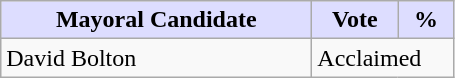<table class="wikitable">
<tr>
<th style="background:#ddf; width:200px;">Mayoral Candidate </th>
<th style="background:#ddf; width:50px;">Vote</th>
<th style="background:#ddf; width:30px;">%</th>
</tr>
<tr>
<td>David Bolton</td>
<td colspan="2">Acclaimed</td>
</tr>
</table>
